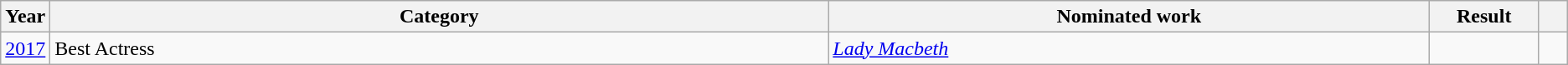<table class="wikitable sortable">
<tr>
<th scope="col" style="width:1em;">Year</th>
<th scope="col" style="width:39em;">Category</th>
<th scope="col" style="width:30em;">Nominated work</th>
<th scope="col" style="width:5em;">Result</th>
<th scope="col" style="width:1em;"class="unsortable"></th>
</tr>
<tr>
<td><a href='#'>2017</a></td>
<td>Best Actress</td>
<td><em><a href='#'>Lady Macbeth</a></em></td>
<td></td>
<td align="center"></td>
</tr>
</table>
